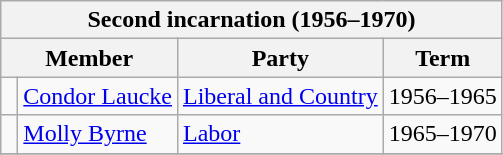<table class="wikitable">
<tr>
<th colspan=4>Second incarnation (1956–1970)</th>
</tr>
<tr>
<th colspan=2>Member</th>
<th>Party</th>
<th>Term</th>
</tr>
<tr>
<td> </td>
<td><a href='#'>Condor Laucke</a></td>
<td><a href='#'>Liberal and Country</a></td>
<td>1956–1965</td>
</tr>
<tr>
<td> </td>
<td><a href='#'>Molly Byrne</a></td>
<td><a href='#'>Labor</a></td>
<td>1965–1970</td>
</tr>
<tr>
</tr>
</table>
